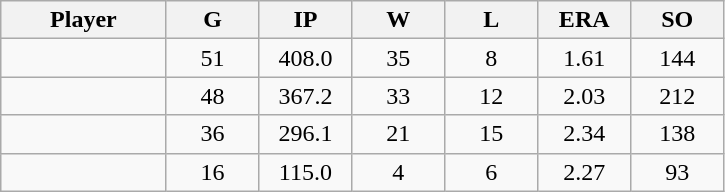<table class="wikitable sortable">
<tr>
<th bgcolor="#DDDDFF" width="16%">Player</th>
<th bgcolor="#DDDDFF" width="9%">G</th>
<th bgcolor="#DDDDFF" width="9%">IP</th>
<th bgcolor="#DDDDFF" width="9%">W</th>
<th bgcolor="#DDDDFF" width="9%">L</th>
<th bgcolor="#DDDDFF" width="9%">ERA</th>
<th bgcolor="#DDDDFF" width="9%">SO</th>
</tr>
<tr align="center">
<td></td>
<td>51</td>
<td>408.0</td>
<td>35</td>
<td>8</td>
<td>1.61</td>
<td>144</td>
</tr>
<tr align="center">
<td></td>
<td>48</td>
<td>367.2</td>
<td>33</td>
<td>12</td>
<td>2.03</td>
<td>212</td>
</tr>
<tr align="center">
<td></td>
<td>36</td>
<td>296.1</td>
<td>21</td>
<td>15</td>
<td>2.34</td>
<td>138</td>
</tr>
<tr align="center">
<td></td>
<td>16</td>
<td>115.0</td>
<td>4</td>
<td>6</td>
<td>2.27</td>
<td>93</td>
</tr>
</table>
